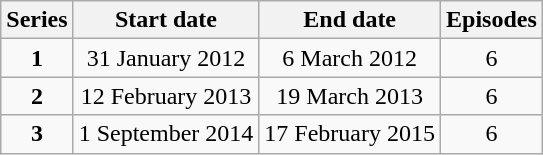<table class="wikitable" style="text-align:center;">
<tr>
<th scope="col">Series</th>
<th scope="col">Start date</th>
<th scope="col">End date</th>
<th scope="col">Episodes</th>
</tr>
<tr>
<td><strong>1</strong></td>
<td>31 January 2012</td>
<td>6 March 2012</td>
<td>6</td>
</tr>
<tr>
<td><strong>2</strong></td>
<td>12 February 2013</td>
<td>19 March 2013</td>
<td>6</td>
</tr>
<tr>
<td><strong>3</strong></td>
<td>1 September 2014</td>
<td>17 February 2015</td>
<td>6</td>
</tr>
</table>
